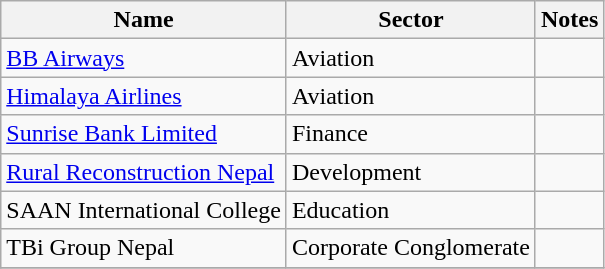<table class="wikitable">
<tr>
<th>Name</th>
<th>Sector</th>
<th>Notes</th>
</tr>
<tr>
<td><a href='#'>BB Airways</a></td>
<td>Aviation</td>
<td></td>
</tr>
<tr>
<td><a href='#'>Himalaya Airlines</a></td>
<td>Aviation</td>
<td></td>
</tr>
<tr>
<td><a href='#'>Sunrise Bank Limited</a></td>
<td>Finance</td>
<td></td>
</tr>
<tr>
<td><a href='#'>Rural Reconstruction Nepal</a></td>
<td>Development</td>
<td></td>
</tr>
<tr>
<td>SAAN International College</td>
<td>Education</td>
<td></td>
</tr>
<tr>
<td>TBi Group Nepal</td>
<td>Corporate Conglomerate</td>
<td></td>
</tr>
<tr>
</tr>
</table>
